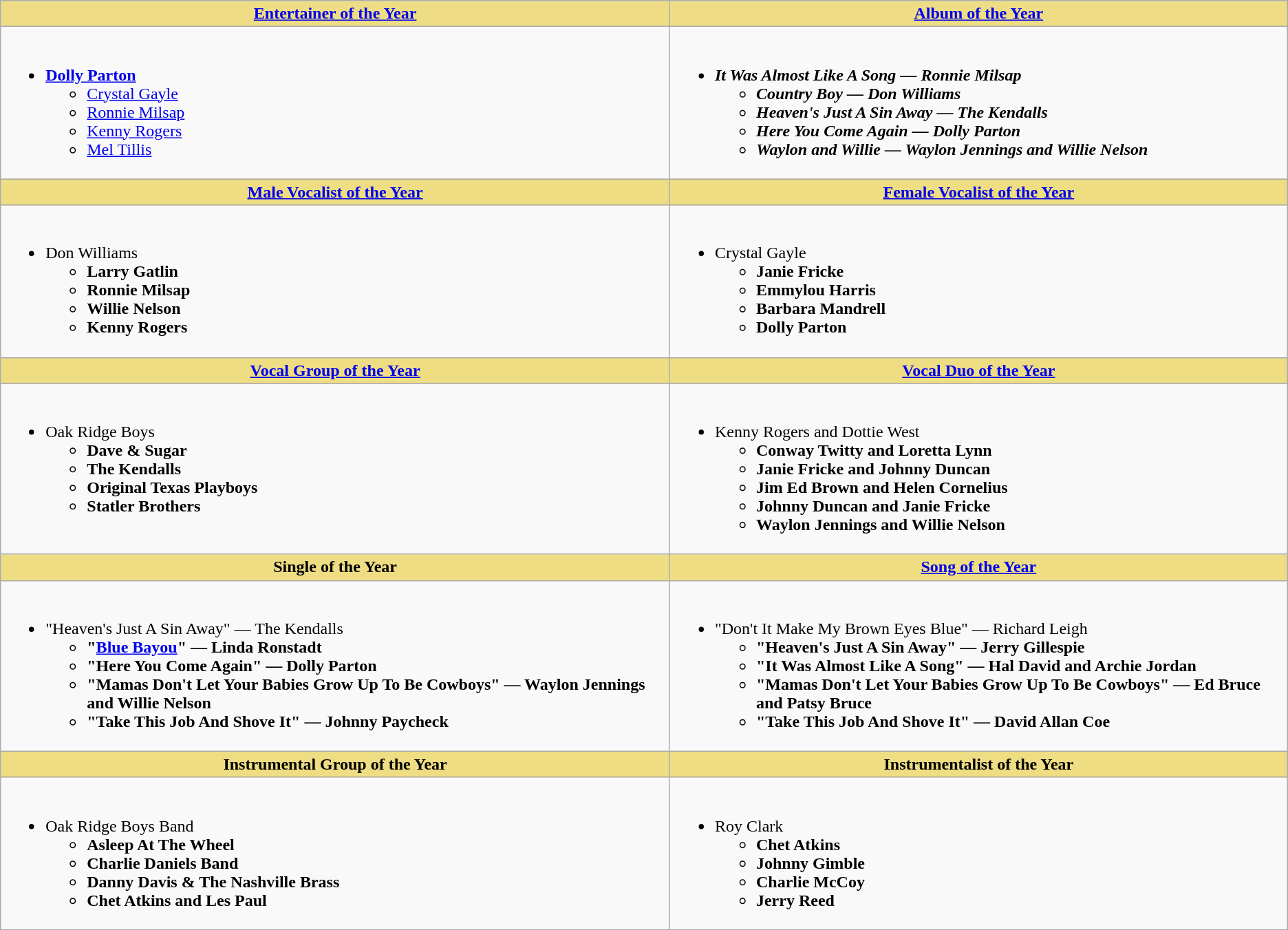<table class="wikitable">
<tr>
<th style="background:#EEDD85; width=50%"><a href='#'>Entertainer of the Year</a></th>
<th style="background:#EEDD85; width=50%"><a href='#'>Album of the Year</a></th>
</tr>
<tr>
<td valign="top"><br><ul><li><strong><a href='#'>Dolly Parton</a></strong><ul><li><a href='#'>Crystal Gayle</a></li><li><a href='#'>Ronnie Milsap</a></li><li><a href='#'>Kenny Rogers</a></li><li><a href='#'>Mel Tillis</a></li></ul></li></ul></td>
<td valign="top"><br><ul><li><strong><em>It Was Almost Like A Song<em> — Ronnie Milsap<strong><ul><li></em>Country Boy<em> — Don Williams</li><li></em>Heaven's Just A Sin Away<em> — The Kendalls          </li><li></em>Here You Come Again<em> — Dolly Parton    </li><li></em>Waylon and Willie<em> — Waylon Jennings and Willie Nelson</li></ul></li></ul></td>
</tr>
<tr>
<th style="background:#EEDD82; width=50%"><a href='#'>Male Vocalist of the Year</a></th>
<th style="background:#EEDD82; width=50%"><a href='#'>Female Vocalist of the Year</a></th>
</tr>
<tr>
<td valign="top"><br><ul><li></strong>Don Williams<strong><ul><li>Larry Gatlin</li><li>Ronnie Milsap</li><li>Willie Nelson</li><li>Kenny Rogers</li></ul></li></ul></td>
<td valign="top"><br><ul><li></strong>Crystal Gayle<strong><ul><li>Janie Fricke</li><li>Emmylou Harris</li><li>Barbara Mandrell</li><li>Dolly Parton</li></ul></li></ul></td>
</tr>
<tr>
<th style="background:#EEDD82; width=50%"><a href='#'>Vocal Group of the Year</a></th>
<th style="background:#EEDD82; width=50%"><a href='#'>Vocal Duo of the Year</a></th>
</tr>
<tr>
<td valign="top"><br><ul><li></strong>Oak Ridge Boys<strong><ul><li>Dave & Sugar</li><li>The Kendalls</li><li>Original Texas Playboys</li><li>Statler Brothers</li></ul></li></ul></td>
<td valign="top"><br><ul><li></strong>Kenny Rogers and Dottie West<strong><ul><li>Conway Twitty and Loretta Lynn</li><li>Janie Fricke and Johnny Duncan</li><li>Jim Ed Brown and Helen Cornelius</li><li>Johnny Duncan and Janie Fricke</li><li>Waylon Jennings and Willie Nelson</li></ul></li></ul></td>
</tr>
<tr>
<th style="background:#EEDD82; width=50%">Single of the Year</th>
<th style="background:#EEDD82; width=50%"><a href='#'>Song of the Year</a></th>
</tr>
<tr>
<td valign="top"><br><ul><li></strong>"Heaven's Just A Sin Away" — The Kendalls<strong><ul><li>"<a href='#'>Blue Bayou</a>" — Linda Ronstadt</li><li>"Here You Come Again" — Dolly Parton</li><li>"Mamas Don't Let Your Babies Grow Up To Be Cowboys" — Waylon Jennings and Willie Nelson</li><li>"Take This Job And Shove It" — Johnny Paycheck</li></ul></li></ul></td>
<td valign="top"><br><ul><li></strong>"Don't It Make My Brown Eyes Blue" — Richard Leigh<strong><ul><li>"Heaven's Just A Sin Away" — Jerry Gillespie</li><li>"It Was Almost Like A Song" — Hal David and Archie Jordan</li><li>"Mamas Don't Let Your Babies Grow Up To Be Cowboys" — Ed Bruce and Patsy Bruce</li><li>"Take This Job And Shove It" — David Allan Coe</li></ul></li></ul></td>
</tr>
<tr>
<th style="background:#EEDD82; width=50%">Instrumental Group of the Year</th>
<th style="background:#EEDD82; width=50%">Instrumentalist of the Year</th>
</tr>
<tr>
<td valign="top"><br><ul><li></strong>Oak Ridge Boys Band<strong><ul><li>Asleep At The Wheel</li><li>Charlie Daniels Band</li><li>Danny Davis & The Nashville Brass</li><li>Chet Atkins and Les Paul</li></ul></li></ul></td>
<td valign="top"><br><ul><li></strong>Roy Clark<strong><ul><li>Chet Atkins</li><li>Johnny Gimble</li><li>Charlie McCoy</li><li>Jerry Reed</li></ul></li></ul></td>
</tr>
</table>
